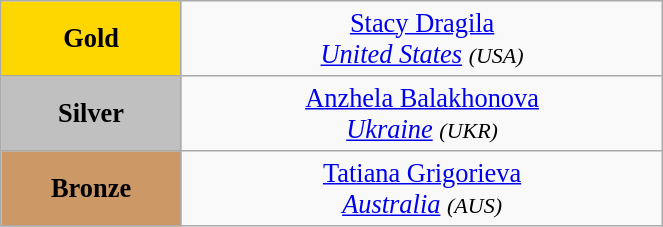<table class="wikitable" style=" text-align:center; font-size:110%;" width="35%">
<tr>
<td bgcolor="gold"><strong>Gold</strong></td>
<td> <a href='#'>Stacy Dragila</a><br><em><a href='#'>United States</a> <small>(USA)</small></em></td>
</tr>
<tr>
<td bgcolor="silver"><strong>Silver</strong></td>
<td> <a href='#'>Anzhela Balakhonova</a><br><em><a href='#'>Ukraine</a> <small>(UKR)</small></em></td>
</tr>
<tr>
<td bgcolor="CC9966"><strong>Bronze</strong></td>
<td> <a href='#'>Tatiana Grigorieva</a><br><em><a href='#'>Australia</a> <small>(AUS)</small></em></td>
</tr>
</table>
